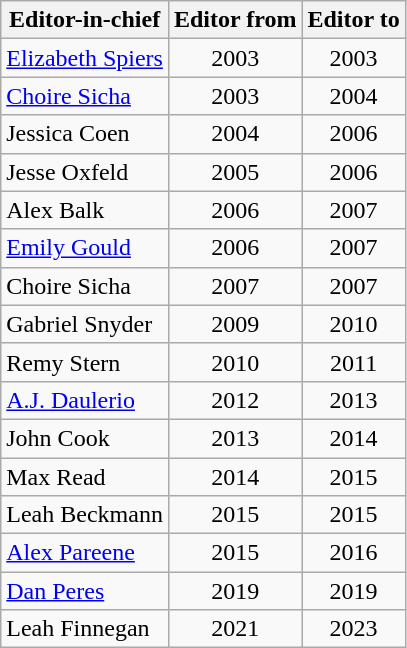<table class="wikitable sortable">
<tr>
<th>Editor-in-chief</th>
<th>Editor from</th>
<th>Editor to</th>
</tr>
<tr>
<td sortname><a href='#'>Elizabeth Spiers</a></td>
<td align=center>2003</td>
<td align=center>2003</td>
</tr>
<tr>
<td sortname><a href='#'>Choire Sicha</a></td>
<td align=center>2003</td>
<td align=center>2004</td>
</tr>
<tr>
<td sortname>Jessica Coen</td>
<td align=center>2004</td>
<td align=center>2006</td>
</tr>
<tr>
<td sortname>Jesse Oxfeld</td>
<td align=center>2005</td>
<td align=center>2006</td>
</tr>
<tr>
<td sortname>Alex Balk</td>
<td align=center>2006</td>
<td align=center>2007</td>
</tr>
<tr>
<td sortname><a href='#'>Emily Gould</a></td>
<td align=center>2006</td>
<td align=center>2007</td>
</tr>
<tr>
<td sortname>Choire Sicha</td>
<td align=center>2007</td>
<td align=center>2007</td>
</tr>
<tr>
<td sortname>Gabriel Snyder</td>
<td align=center>2009</td>
<td align=center>2010</td>
</tr>
<tr>
<td sortname>Remy Stern</td>
<td align=center>2010</td>
<td align=center>2011</td>
</tr>
<tr>
<td sortname><a href='#'>A.J. Daulerio</a></td>
<td align=center>2012</td>
<td align=center>2013</td>
</tr>
<tr>
<td sortname>John Cook</td>
<td align=center>2013</td>
<td align=center>2014</td>
</tr>
<tr>
<td sortname>Max Read</td>
<td align=center>2014</td>
<td align=center>2015</td>
</tr>
<tr>
<td sortname>Leah Beckmann</td>
<td align=center>2015</td>
<td align=center>2015</td>
</tr>
<tr>
<td sortname><a href='#'>Alex Pareene</a></td>
<td align=center>2015</td>
<td align=center>2016</td>
</tr>
<tr>
<td sortname><a href='#'>Dan Peres</a></td>
<td align=center>2019</td>
<td align=center>2019</td>
</tr>
<tr>
<td sortname>Leah Finnegan</td>
<td align=center>2021</td>
<td align=center>2023</td>
</tr>
</table>
